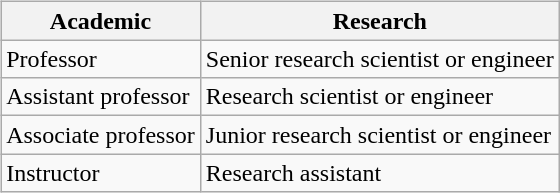<table class="wikitable" style="float:right; border:1px solid #BBB;margin:.46em 0 0 .2em">
<tr>
<th>Academic</th>
<th>Research</th>
</tr>
<tr>
<td>Professor</td>
<td>Senior research scientist or engineer</td>
</tr>
<tr>
<td>Assistant professor</td>
<td>Research scientist or engineer</td>
</tr>
<tr>
<td>Associate professor</td>
<td>Junior research scientist or engineer</td>
</tr>
<tr>
<td>Instructor</td>
<td>Research assistant</td>
</tr>
</table>
